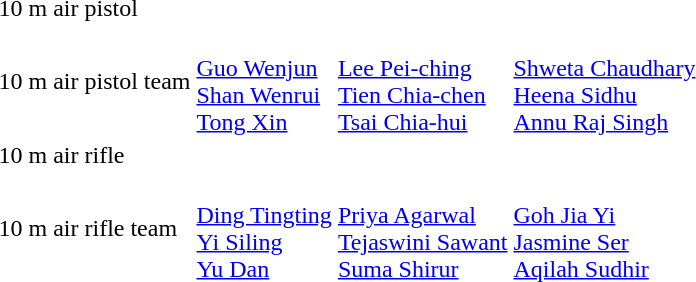<table>
<tr>
<td>10 m air pistol</td>
<td></td>
<td></td>
<td></td>
</tr>
<tr>
<td>10 m air pistol team</td>
<td><br><a href='#'>Guo Wenjun</a><br><a href='#'>Shan Wenrui</a><br><a href='#'>Tong Xin</a></td>
<td><br><a href='#'>Lee Pei-ching</a><br><a href='#'>Tien Chia-chen</a><br><a href='#'>Tsai Chia-hui</a></td>
<td><br><a href='#'>Shweta Chaudhary</a><br><a href='#'>Heena Sidhu</a><br><a href='#'>Annu Raj Singh</a></td>
</tr>
<tr>
<td>10 m air rifle</td>
<td></td>
<td></td>
<td></td>
</tr>
<tr>
<td>10 m air rifle team</td>
<td><br><a href='#'>Ding Tingting</a><br><a href='#'>Yi Siling</a><br><a href='#'>Yu Dan</a></td>
<td><br><a href='#'>Priya Agarwal</a><br><a href='#'>Tejaswini Sawant</a><br><a href='#'>Suma Shirur</a></td>
<td><br><a href='#'>Goh Jia Yi</a><br><a href='#'>Jasmine Ser</a><br><a href='#'>Aqilah Sudhir</a></td>
</tr>
</table>
